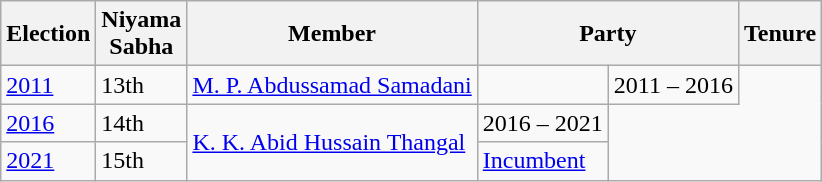<table class="wikitable sortable">
<tr>
<th>Election</th>
<th>Niyama<br>Sabha</th>
<th>Member</th>
<th colspan="2">Party</th>
<th>Tenure</th>
</tr>
<tr>
<td><a href='#'>2011</a></td>
<td>13th</td>
<td><a href='#'>M. P. Abdussamad Samadani</a></td>
<td></td>
<td>2011 – 2016</td>
</tr>
<tr>
<td><a href='#'>2016</a></td>
<td>14th</td>
<td rowspan=2><a href='#'>K. K. Abid Hussain Thangal</a></td>
<td>2016 – 2021</td>
</tr>
<tr>
<td><a href='#'>2021</a></td>
<td>15th</td>
<td><a href='#'>Incumbent</a></td>
</tr>
</table>
